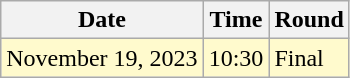<table class="wikitable">
<tr>
<th>Date</th>
<th>Time</th>
<th>Round</th>
</tr>
<tr style=background:lemonchiffon>
<td>November 19, 2023</td>
<td>10:30</td>
<td>Final</td>
</tr>
</table>
